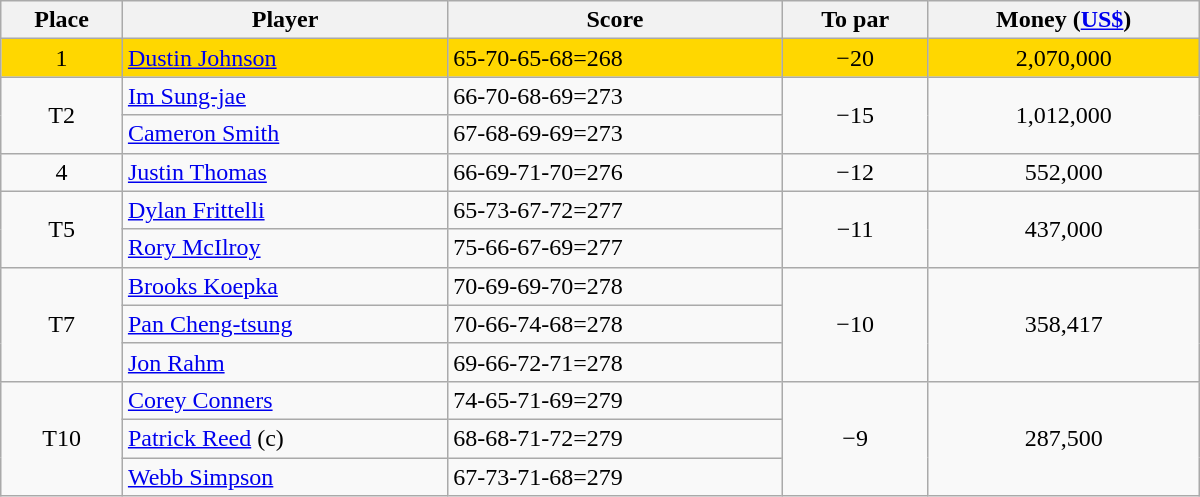<table class="wikitable" style="width:50em;margin-bottom:0;">
<tr>
<th>Place</th>
<th>Player</th>
<th>Score</th>
<th>To par</th>
<th>Money (<a href='#'>US$</a>)</th>
</tr>
<tr style="background:gold">
<td align=center>1</td>
<td> <a href='#'>Dustin Johnson</a></td>
<td>65-70-65-68=268</td>
<td align=center>−20</td>
<td align=center>2,070,000</td>
</tr>
<tr>
<td rowspan=2 align=center>T2</td>
<td> <a href='#'>Im Sung-jae</a></td>
<td>66-70-68-69=273</td>
<td rowspan=2 align=center>−15</td>
<td rowspan=2 align=center>1,012,000</td>
</tr>
<tr>
<td> <a href='#'>Cameron Smith</a></td>
<td>67-68-69-69=273</td>
</tr>
<tr>
<td align=center>4</td>
<td> <a href='#'>Justin Thomas</a></td>
<td>66-69-71-70=276</td>
<td align=center>−12</td>
<td align=center>552,000</td>
</tr>
<tr>
<td rowspan=2 align=center>T5</td>
<td> <a href='#'>Dylan Frittelli</a></td>
<td>65-73-67-72=277</td>
<td rowspan=2 align=center>−11</td>
<td rowspan=2 align=center>437,000</td>
</tr>
<tr>
<td> <a href='#'>Rory McIlroy</a></td>
<td>75-66-67-69=277</td>
</tr>
<tr>
<td rowspan=3 align=center>T7</td>
<td> <a href='#'>Brooks Koepka</a></td>
<td>70-69-69-70=278</td>
<td rowspan=3 align=center>−10</td>
<td rowspan=3 align=center>358,417</td>
</tr>
<tr>
<td> <a href='#'>Pan Cheng-tsung</a></td>
<td>70-66-74-68=278</td>
</tr>
<tr>
<td> <a href='#'>Jon Rahm</a></td>
<td>69-66-72-71=278</td>
</tr>
<tr>
<td rowspan=3 align=center>T10</td>
<td> <a href='#'>Corey Conners</a></td>
<td>74-65-71-69=279</td>
<td rowspan=3 align=center>−9</td>
<td rowspan=3 align=center>287,500</td>
</tr>
<tr>
<td> <a href='#'>Patrick Reed</a> (c)</td>
<td>68-68-71-72=279</td>
</tr>
<tr>
<td> <a href='#'>Webb Simpson</a></td>
<td>67-73-71-68=279</td>
</tr>
</table>
